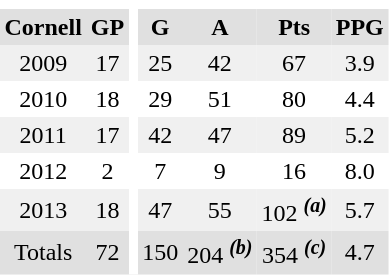<table BORDER="0" CELLPADDING="3" CELLSPACING="0">
<tr style="text-align:center; background:#e0e0e0;">
<th colspan="2" style="background:#fff;"></th>
<th rowspan="99" style="background:#fff;"></th>
</tr>
<tr style="text-align:center; background:#e0e0e0;">
<th>Cornell</th>
<th>GP</th>
<th>G</th>
<th>A</th>
<th>Pts</th>
<th>PPG</th>
</tr>
<tr style="text-align:center; background:#f0f0f0;">
<td>2009</td>
<td>17</td>
<td>25</td>
<td>42</td>
<td>67</td>
<td>3.9</td>
</tr>
<tr style="text-align:center;">
<td>2010</td>
<td>18</td>
<td>29</td>
<td>51</td>
<td>80</td>
<td>4.4</td>
</tr>
<tr style="text-align:center; background:#f0f0f0;">
<td>2011</td>
<td>17</td>
<td>42</td>
<td>47</td>
<td>89</td>
<td>5.2</td>
</tr>
<tr style="text-align:center;">
<td>2012</td>
<td>2</td>
<td>7</td>
<td>9</td>
<td>16</td>
<td>8.0</td>
</tr>
<tr style="text-align:center; background:#f0f0f0;">
<td>2013</td>
<td>18</td>
<td>47</td>
<td>55</td>
<td>102 <sup><strong><em>(a)</em></strong></sup></td>
<td>5.7</td>
</tr>
<tr style="text-align:center; background:#e0e0e0;">
<td>Totals</td>
<td>72</td>
<td>150</td>
<td>204 <sup><strong><em>(b)</em></strong></sup></td>
<td>354 <sup><strong><em>(c)</em></strong></sup></td>
<td>4.7</td>
</tr>
</table>
